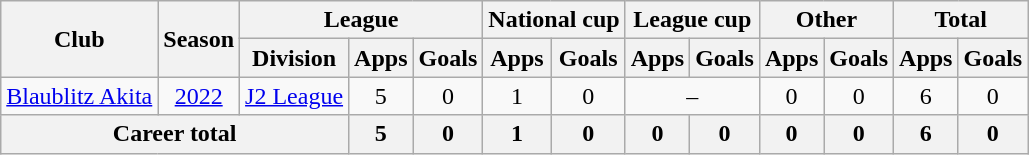<table class="wikitable" style="text-align:center">
<tr>
<th rowspan="2">Club</th>
<th rowspan="2">Season</th>
<th colspan="3">League</th>
<th colspan="2">National cup</th>
<th colspan="2">League cup</th>
<th colspan="2">Other</th>
<th colspan="2">Total</th>
</tr>
<tr>
<th>Division</th>
<th>Apps</th>
<th>Goals</th>
<th>Apps</th>
<th>Goals</th>
<th>Apps</th>
<th>Goals</th>
<th>Apps</th>
<th>Goals</th>
<th>Apps</th>
<th>Goals</th>
</tr>
<tr>
<td><a href='#'>Blaublitz Akita</a></td>
<td><a href='#'>2022</a></td>
<td><a href='#'>J2 League</a></td>
<td>5</td>
<td>0</td>
<td>1</td>
<td>0</td>
<td colspan="2">–</td>
<td>0</td>
<td>0</td>
<td>6</td>
<td>0</td>
</tr>
<tr>
<th colspan=3>Career total</th>
<th>5</th>
<th>0</th>
<th>1</th>
<th>0</th>
<th>0</th>
<th>0</th>
<th>0</th>
<th>0</th>
<th>6</th>
<th>0</th>
</tr>
</table>
